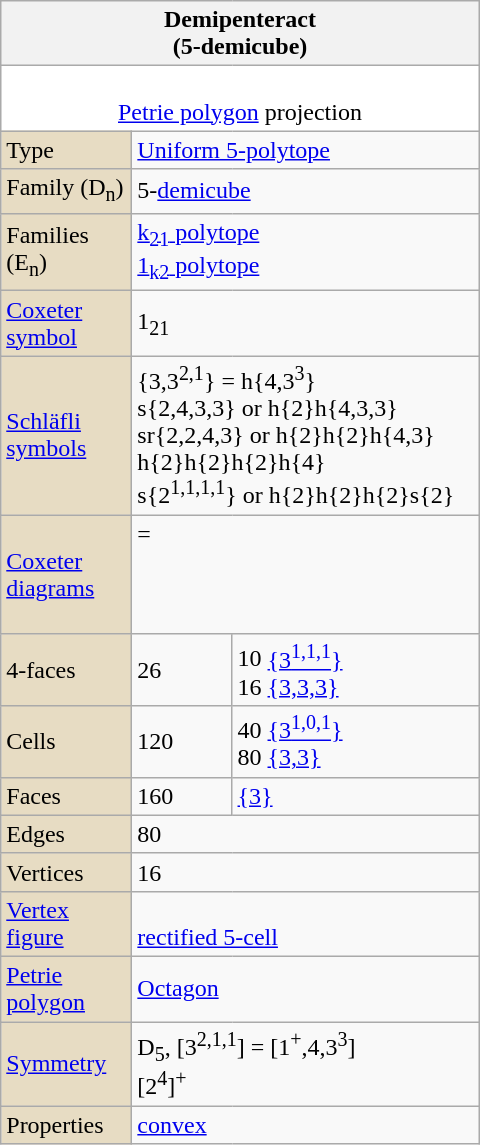<table class="wikitable" align="right" style="margin-left:10px" width="320">
<tr>
<th bgcolor=#e7dcc3 colspan=3>Demipenteract<br>(5-demicube)</th>
</tr>
<tr>
<td bgcolor=#ffffff align=center colspan=3><br><a href='#'>Petrie polygon</a> projection</td>
</tr>
<tr>
<td bgcolor=#e7dcc3 width=80>Type</td>
<td colspan=2><a href='#'>Uniform 5-polytope</a></td>
</tr>
<tr>
<td bgcolor=#e7dcc3>Family (D<sub>n</sub>)</td>
<td colspan=2>5-<a href='#'>demicube</a></td>
</tr>
<tr>
<td bgcolor=#e7dcc3>Families (E<sub>n</sub>)</td>
<td colspan=2><a href='#'>k<sub>21</sub> polytope</a><br><a href='#'>1<sub>k2</sub> polytope</a></td>
</tr>
<tr>
<td bgcolor=#e7dcc3><a href='#'>Coxeter<br>symbol</a></td>
<td colspan=2>1<sub>21</sub></td>
</tr>
<tr>
<td bgcolor=#e7dcc3><a href='#'>Schläfli<br>symbols</a></td>
<td colspan=2>{3,3<sup>2,1</sup>} = h{4,3<sup>3</sup>}<br>s{2,4,3,3} or h{2}h{4,3,3}<br>sr{2,2,4,3} or h{2}h{2}h{4,3}<br>h{2}h{2}h{2}h{4}<br>s{2<sup>1,1,1,1</sup>} or h{2}h{2}h{2}s{2}</td>
</tr>
<tr>
<td bgcolor=#e7dcc3><a href='#'>Coxeter<br>diagrams</a></td>
<td colspan=2> = <br><br><br><br></td>
</tr>
<tr>
<td bgcolor=#e7dcc3>4-faces</td>
<td>26</td>
<td>10 <a href='#'>{3<sup>1,1,1</sup>}</a><br>16 <a href='#'>{3,3,3}</a></td>
</tr>
<tr>
<td bgcolor=#e7dcc3>Cells</td>
<td>120</td>
<td>40 <a href='#'>{3<sup>1,0,1</sup>}</a><br>80 <a href='#'>{3,3}</a></td>
</tr>
<tr>
<td bgcolor=#e7dcc3>Faces</td>
<td>160</td>
<td><a href='#'>{3}</a></td>
</tr>
<tr>
<td bgcolor=#e7dcc3>Edges</td>
<td colspan=2>80</td>
</tr>
<tr>
<td bgcolor=#e7dcc3>Vertices</td>
<td colspan=2>16</td>
</tr>
<tr>
<td bgcolor=#e7dcc3><a href='#'>Vertex<br>figure</a></td>
<td colspan=2><br><a href='#'>rectified 5-cell</a></td>
</tr>
<tr>
<td bgcolor=#e7dcc3><a href='#'>Petrie<br>polygon</a></td>
<td colspan=2><a href='#'>Octagon</a></td>
</tr>
<tr>
<td bgcolor=#e7dcc3><a href='#'>Symmetry</a></td>
<td colspan=2>D<sub>5</sub>, [3<sup>2,1,1</sup>] = [1<sup>+</sup>,4,3<sup>3</sup>]<br>[2<sup>4</sup>]<sup>+</sup></td>
</tr>
<tr>
<td bgcolor=#e7dcc3>Properties</td>
<td colspan=2><a href='#'>convex</a></td>
</tr>
</table>
